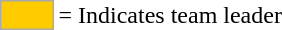<table>
<tr>
<td style="background-color:#FFCC00; border:1px solid #aaaaaa; width:2em;"></td>
<td>= Indicates team leader</td>
</tr>
</table>
